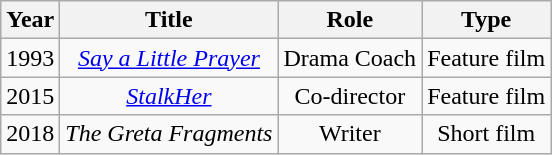<table class="wikitable" style="text-align:center;">
<tr>
<th>Year</th>
<th>Title</th>
<th>Role</th>
<th>Type</th>
</tr>
<tr>
<td>1993</td>
<td><em><a href='#'>Say a Little Prayer</a></em></td>
<td>Drama Coach</td>
<td>Feature film</td>
</tr>
<tr>
<td>2015</td>
<td><em><a href='#'>StalkHer</a></em></td>
<td>Co-director</td>
<td>Feature film</td>
</tr>
<tr>
<td>2018</td>
<td><em>The Greta Fragments</em></td>
<td>Writer</td>
<td>Short film</td>
</tr>
</table>
